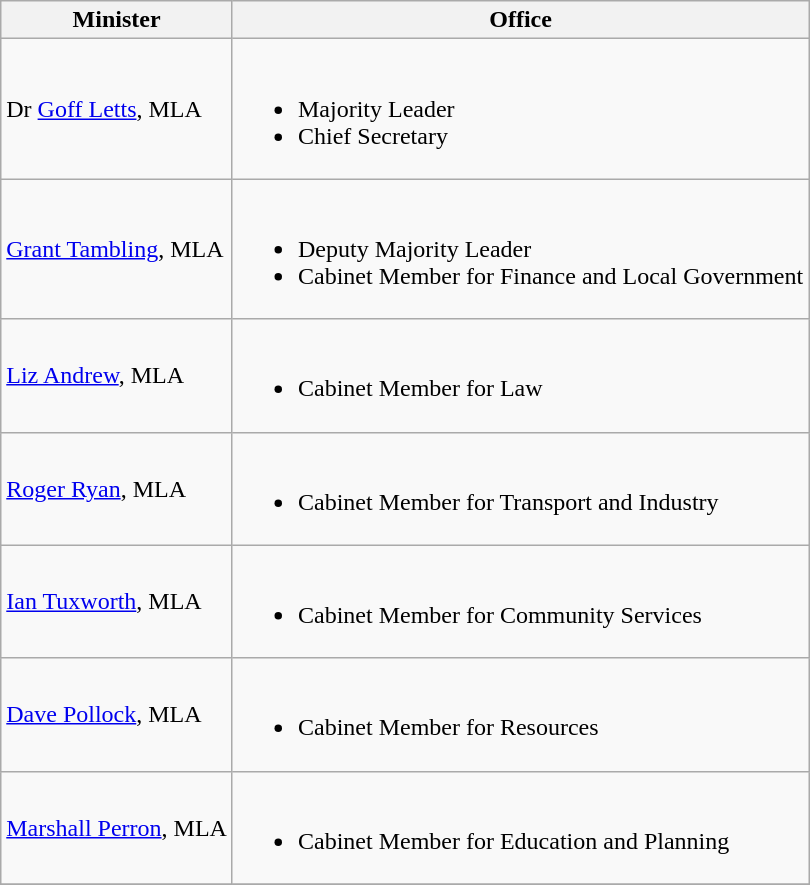<table class="wikitable">
<tr>
<th>Minister</th>
<th>Office</th>
</tr>
<tr>
<td>Dr <a href='#'>Goff Letts</a>, MLA</td>
<td><br><ul><li>Majority Leader</li><li>Chief Secretary</li></ul></td>
</tr>
<tr>
<td><a href='#'>Grant Tambling</a>, MLA</td>
<td><br><ul><li>Deputy Majority Leader</li><li>Cabinet Member for Finance and Local Government</li></ul></td>
</tr>
<tr>
<td><a href='#'>Liz Andrew</a>, MLA</td>
<td><br><ul><li>Cabinet Member for Law</li></ul></td>
</tr>
<tr>
<td><a href='#'>Roger Ryan</a>, MLA</td>
<td><br><ul><li>Cabinet Member for Transport and Industry</li></ul></td>
</tr>
<tr>
<td><a href='#'>Ian Tuxworth</a>, MLA</td>
<td><br><ul><li>Cabinet Member for Community Services</li></ul></td>
</tr>
<tr>
<td><a href='#'>Dave Pollock</a>, MLA</td>
<td><br><ul><li>Cabinet Member for Resources</li></ul></td>
</tr>
<tr>
<td><a href='#'>Marshall Perron</a>, MLA</td>
<td><br><ul><li>Cabinet Member for Education and Planning</li></ul></td>
</tr>
<tr>
</tr>
</table>
